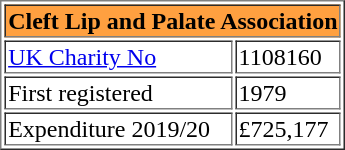<table border="1" align="right">
<tr>
<th colspan="2" bgcolor="#FFA040">Cleft Lip and Palate Association</th>
</tr>
<tr>
<td><a href='#'>UK Charity No</a></td>
<td>1108160</td>
</tr>
<tr>
<td>First registered</td>
<td>1979</td>
</tr>
<tr>
<td>Expenditure 2019/20</td>
<td>£725,177</td>
</tr>
</table>
